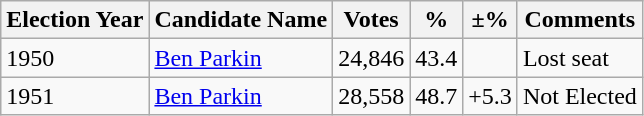<table class="wikitable">
<tr>
<th>Election Year</th>
<th>Candidate Name</th>
<th>Votes</th>
<th>%</th>
<th>±%</th>
<th>Comments</th>
</tr>
<tr>
<td>1950</td>
<td><a href='#'>Ben Parkin  </a></td>
<td>24,846</td>
<td>43.4</td>
<td></td>
<td>Lost seat</td>
</tr>
<tr>
<td>1951</td>
<td><a href='#'>Ben Parkin</a></td>
<td>28,558</td>
<td>48.7</td>
<td>+5.3</td>
<td>Not Elected</td>
</tr>
</table>
